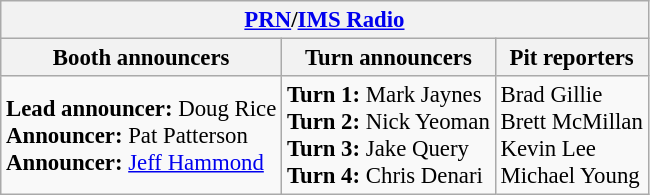<table class="wikitable" style="font-size: 95%">
<tr>
<th colspan="3"><a href='#'>PRN</a>/<a href='#'>IMS Radio</a></th>
</tr>
<tr>
<th>Booth announcers</th>
<th>Turn announcers</th>
<th>Pit reporters</th>
</tr>
<tr>
<td><strong>Lead announcer:</strong> Doug Rice<br><strong>Announcer:</strong> Pat Patterson<br><strong>Announcer:</strong> <a href='#'>Jeff Hammond</a></td>
<td><strong>Turn 1:</strong> Mark Jaynes <br><strong>Turn 2:</strong> Nick Yeoman<br><strong>Turn 3:</strong> Jake Query<br><strong>Turn 4:</strong> Chris Denari</td>
<td>Brad Gillie<br>Brett McMillan<br>Kevin Lee<br>Michael Young</td>
</tr>
</table>
